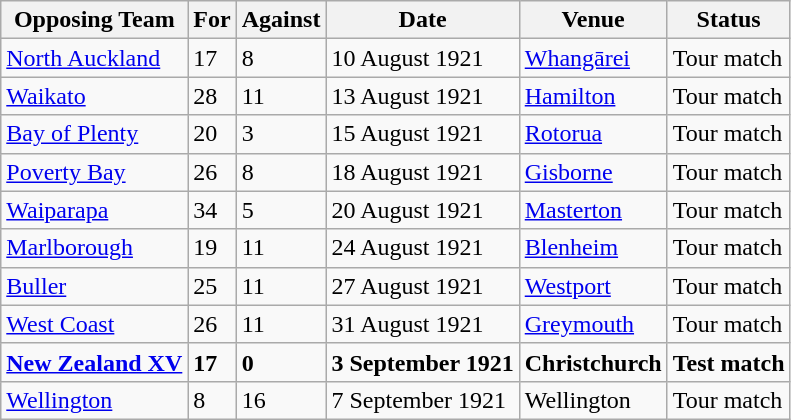<table class=wikitable>
<tr>
<th>Opposing Team</th>
<th>For</th>
<th>Against</th>
<th>Date</th>
<th>Venue</th>
<th>Status</th>
</tr>
<tr>
<td> <a href='#'>North Auckland</a></td>
<td>17</td>
<td>8</td>
<td>10 August 1921</td>
<td><a href='#'>Whangārei</a></td>
<td>Tour match</td>
</tr>
<tr>
<td> <a href='#'>Waikato</a></td>
<td>28</td>
<td>11</td>
<td>13 August 1921</td>
<td><a href='#'>Hamilton</a></td>
<td>Tour match</td>
</tr>
<tr>
<td> <a href='#'>Bay of Plenty</a></td>
<td>20</td>
<td>3</td>
<td>15 August 1921</td>
<td><a href='#'>Rotorua</a></td>
<td>Tour match</td>
</tr>
<tr>
<td> <a href='#'>Poverty Bay</a></td>
<td>26</td>
<td>8</td>
<td>18 August 1921</td>
<td><a href='#'>Gisborne</a></td>
<td>Tour match</td>
</tr>
<tr>
<td> <a href='#'>Waiparapa</a></td>
<td>34</td>
<td>5</td>
<td>20 August 1921</td>
<td><a href='#'>Masterton</a></td>
<td>Tour match</td>
</tr>
<tr>
<td> <a href='#'>Marlborough</a></td>
<td>19</td>
<td>11</td>
<td>24 August 1921</td>
<td><a href='#'>Blenheim</a></td>
<td>Tour match</td>
</tr>
<tr>
<td> <a href='#'>Buller</a></td>
<td>25</td>
<td>11</td>
<td>27 August 1921</td>
<td><a href='#'>Westport</a></td>
<td>Tour match</td>
</tr>
<tr>
<td> <a href='#'>West Coast</a></td>
<td>26</td>
<td>11</td>
<td>31 August 1921</td>
<td><a href='#'>Greymouth</a></td>
<td>Tour match</td>
</tr>
<tr>
<td> <strong><a href='#'>New Zealand XV</a></strong></td>
<td><strong>17</strong></td>
<td><strong>0</strong></td>
<td><strong>3 September 1921</strong></td>
<td><strong>Christchurch</strong></td>
<td><strong>Test match</strong></td>
</tr>
<tr>
<td> <a href='#'>Wellington</a></td>
<td>8</td>
<td>16</td>
<td>7 September 1921</td>
<td>Wellington</td>
<td>Tour match</td>
</tr>
</table>
